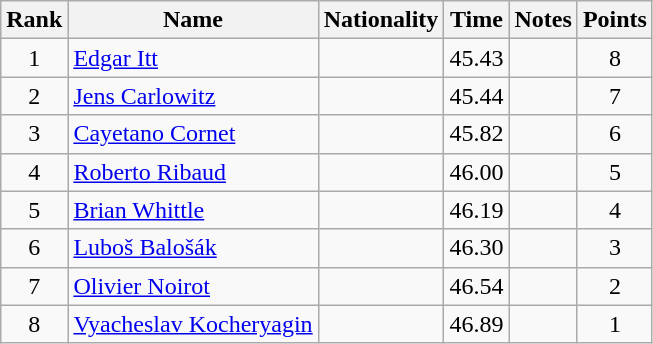<table class="wikitable sortable" style="text-align:center">
<tr>
<th>Rank</th>
<th>Name</th>
<th>Nationality</th>
<th>Time</th>
<th>Notes</th>
<th>Points</th>
</tr>
<tr>
<td>1</td>
<td align=left><a href='#'>Edgar Itt</a></td>
<td align=left></td>
<td>45.43</td>
<td></td>
<td>8</td>
</tr>
<tr>
<td>2</td>
<td align=left><a href='#'>Jens Carlowitz</a></td>
<td align=left></td>
<td>45.44</td>
<td></td>
<td>7</td>
</tr>
<tr>
<td>3</td>
<td align=left><a href='#'>Cayetano Cornet</a></td>
<td align=left></td>
<td>45.82</td>
<td></td>
<td>6</td>
</tr>
<tr>
<td>4</td>
<td align=left><a href='#'>Roberto Ribaud</a></td>
<td align=left></td>
<td>46.00</td>
<td></td>
<td>5</td>
</tr>
<tr>
<td>5</td>
<td align=left><a href='#'>Brian Whittle</a></td>
<td align=left></td>
<td>46.19</td>
<td></td>
<td>4</td>
</tr>
<tr>
<td>6</td>
<td align=left><a href='#'>Luboš Balošák</a></td>
<td align=left></td>
<td>46.30</td>
<td></td>
<td>3</td>
</tr>
<tr>
<td>7</td>
<td align=left><a href='#'>Olivier Noirot</a></td>
<td align=left></td>
<td>46.54</td>
<td></td>
<td>2</td>
</tr>
<tr>
<td>8</td>
<td align=left><a href='#'>Vyacheslav Kocheryagin</a></td>
<td align=left></td>
<td>46.89</td>
<td></td>
<td>1</td>
</tr>
</table>
